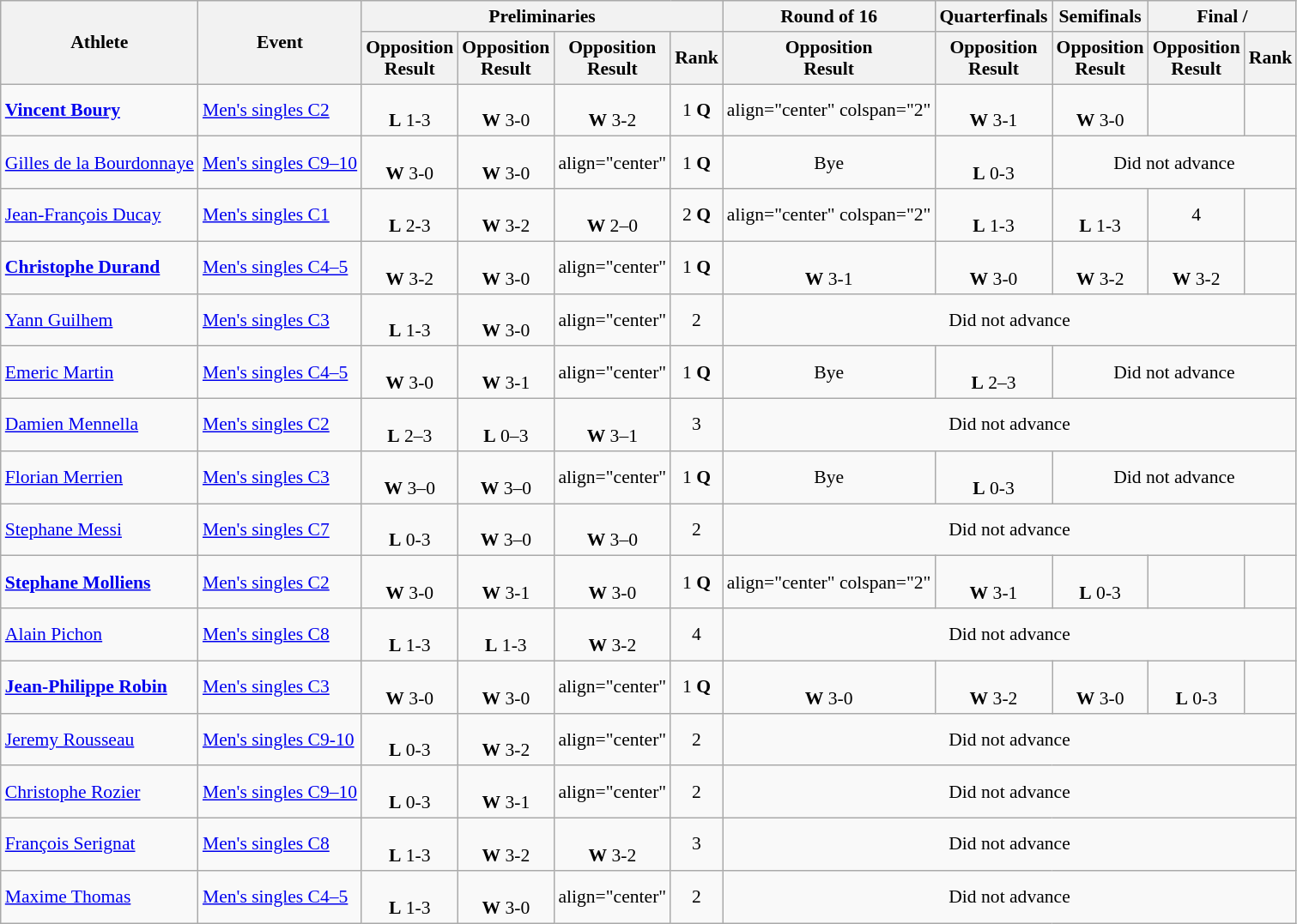<table class=wikitable style="font-size:90%">
<tr>
<th rowspan="2">Athlete</th>
<th rowspan="2">Event</th>
<th colspan="4">Preliminaries</th>
<th>Round of 16</th>
<th>Quarterfinals</th>
<th>Semifinals</th>
<th colspan="2">Final / </th>
</tr>
<tr>
<th>Opposition<br>Result</th>
<th>Opposition<br>Result</th>
<th>Opposition<br>Result</th>
<th>Rank</th>
<th>Opposition<br>Result</th>
<th>Opposition<br>Result</th>
<th>Opposition<br>Result</th>
<th>Opposition<br>Result</th>
<th>Rank</th>
</tr>
<tr>
<td><strong><a href='#'>Vincent Boury</a></strong></td>
<td><a href='#'>Men's singles C2</a></td>
<td align="center"><br><strong>L</strong> 1-3</td>
<td align="center"><br><strong>W</strong> 3-0</td>
<td align="center"><br><strong>W</strong> 3-2</td>
<td align="center">1 <strong>Q</strong></td>
<td>align="center" colspan="2" </td>
<td align="center"><br><strong>W</strong> 3-1</td>
<td align="center"><br><strong>W</strong> 3-0</td>
<td align="center"></td>
</tr>
<tr>
<td><a href='#'>Gilles de la Bourdonnaye</a></td>
<td><a href='#'>Men's singles C9–10</a></td>
<td align="center"><br><strong>W</strong> 3-0</td>
<td align="center"><br><strong>W</strong> 3-0</td>
<td>align="center" </td>
<td align="center">1 <strong>Q</strong></td>
<td align="center">Bye</td>
<td align="center"><br><strong>L</strong> 0-3</td>
<td align="center" colspan="3">Did not advance</td>
</tr>
<tr>
<td><a href='#'>Jean-François Ducay</a></td>
<td><a href='#'>Men's singles C1</a></td>
<td align="center"><br><strong>L</strong> 2-3</td>
<td align="center"><br><strong>W</strong> 3-2</td>
<td align="center"><br><strong>W</strong> 2–0</td>
<td align="center">2 <strong>Q</strong></td>
<td>align="center" colspan="2" </td>
<td align="center"><br><strong>L</strong> 1-3</td>
<td align="center"><br><strong>L</strong> 1-3</td>
<td align="center">4</td>
</tr>
<tr>
<td><strong><a href='#'>Christophe Durand</a></strong></td>
<td><a href='#'>Men's singles C4–5</a></td>
<td align="center"><br><strong>W</strong> 3-2</td>
<td align="center"><br><strong>W</strong> 3-0</td>
<td>align="center" </td>
<td align="center">1 <strong>Q</strong></td>
<td align="center"><br><strong>W</strong> 3-1</td>
<td align="center"><br><strong>W</strong> 3-0</td>
<td align="center"><br><strong>W</strong> 3-2</td>
<td align="center"><br><strong>W</strong> 3-2</td>
<td align="center"></td>
</tr>
<tr>
<td><a href='#'>Yann Guilhem</a></td>
<td><a href='#'>Men's singles C3</a></td>
<td align="center"><br><strong>L</strong> 1-3</td>
<td align="center"><br><strong>W</strong> 3-0</td>
<td>align="center" </td>
<td align="center">2</td>
<td align="center" colspan="5">Did not advance</td>
</tr>
<tr>
<td><a href='#'>Emeric Martin</a></td>
<td><a href='#'>Men's singles C4–5</a></td>
<td align="center"><br><strong>W</strong> 3-0</td>
<td align="center"><br><strong>W</strong> 3-1</td>
<td>align="center" </td>
<td align="center">1 <strong>Q</strong></td>
<td align="center">Bye</td>
<td align="center"><br><strong>L</strong> 2–3</td>
<td align="center" colspan="3">Did not advance</td>
</tr>
<tr>
<td><a href='#'>Damien Mennella</a></td>
<td><a href='#'>Men's singles C2</a></td>
<td align="center"><br><strong>L</strong> 2–3</td>
<td align="center"><br><strong>L</strong> 0–3</td>
<td align="center"><br><strong>W</strong> 3–1</td>
<td align="center">3</td>
<td align="center" colspan="5">Did not advance</td>
</tr>
<tr>
<td><a href='#'>Florian Merrien</a></td>
<td><a href='#'>Men's singles C3</a></td>
<td align="center"><br><strong>W</strong> 3–0</td>
<td align="center"><br><strong>W</strong> 3–0</td>
<td>align="center" </td>
<td align="center">1 <strong>Q</strong></td>
<td align="center">Bye</td>
<td align="center"><br><strong>L</strong> 0-3</td>
<td align="center" colspan="3">Did not advance</td>
</tr>
<tr>
<td><a href='#'>Stephane Messi</a></td>
<td><a href='#'>Men's singles C7</a></td>
<td align="center"><br><strong>L</strong> 0-3</td>
<td align="center"><br><strong>W</strong> 3–0</td>
<td align="center"><br><strong>W</strong> 3–0</td>
<td align="center">2</td>
<td align="center" colspan="5">Did not advance</td>
</tr>
<tr>
<td><strong><a href='#'>Stephane Molliens</a></strong></td>
<td><a href='#'>Men's singles C2</a></td>
<td align="center"><br><strong>W</strong> 3-0</td>
<td align="center"><br><strong>W</strong> 3-1</td>
<td align="center"><br><strong>W</strong> 3-0</td>
<td align="center">1 <strong>Q</strong></td>
<td>align="center" colspan="2" </td>
<td align="center"><br><strong>W</strong> 3-1</td>
<td align="center"><br><strong>L</strong> 0-3</td>
<td align="center"></td>
</tr>
<tr>
<td><a href='#'>Alain Pichon</a></td>
<td><a href='#'>Men's singles C8</a></td>
<td align="center"><br><strong>L</strong> 1-3</td>
<td align="center"><br><strong>L</strong> 1-3</td>
<td align="center"><br><strong>W</strong> 3-2</td>
<td align="center">4</td>
<td align="center" colspan="5">Did not advance</td>
</tr>
<tr>
<td><strong><a href='#'>Jean-Philippe Robin</a></strong></td>
<td><a href='#'>Men's singles C3</a></td>
<td align="center"><br><strong>W</strong> 3-0</td>
<td align="center"><br><strong>W</strong> 3-0</td>
<td>align="center" </td>
<td align="center">1 <strong>Q</strong></td>
<td align="center"><br><strong>W</strong> 3-0</td>
<td align="center"><br><strong>W</strong> 3-2</td>
<td align="center"><br><strong>W</strong> 3-0</td>
<td align="center"><br><strong>L</strong> 0-3</td>
<td align="center"></td>
</tr>
<tr>
<td><a href='#'>Jeremy Rousseau</a></td>
<td><a href='#'>Men's singles C9-10</a></td>
<td align="center"><br><strong>L</strong> 0-3</td>
<td align="center"><br><strong>W</strong> 3-2</td>
<td>align="center" </td>
<td align="center">2</td>
<td align="center" colspan="5">Did not advance</td>
</tr>
<tr>
<td><a href='#'>Christophe Rozier</a></td>
<td><a href='#'>Men's singles C9–10</a></td>
<td align="center"><br><strong>L</strong> 0-3</td>
<td align="center"><br><strong>W</strong> 3-1</td>
<td>align="center" </td>
<td align="center">2</td>
<td align="center" colspan="5">Did not advance</td>
</tr>
<tr>
<td><a href='#'>François Serignat</a></td>
<td><a href='#'>Men's singles C8</a></td>
<td align="center"><br><strong>L</strong> 1-3</td>
<td align="center"><br><strong>W</strong> 3-2</td>
<td align="center"><br><strong>W</strong> 3-2</td>
<td align="center">3</td>
<td align="center" colspan="5">Did not advance</td>
</tr>
<tr>
<td><a href='#'>Maxime Thomas</a></td>
<td><a href='#'>Men's singles C4–5</a></td>
<td align="center"><br><strong>L</strong> 1-3</td>
<td align="center"><br><strong>W</strong> 3-0</td>
<td>align="center" </td>
<td align="center">2</td>
<td align="center" colspan="5">Did not advance</td>
</tr>
</table>
